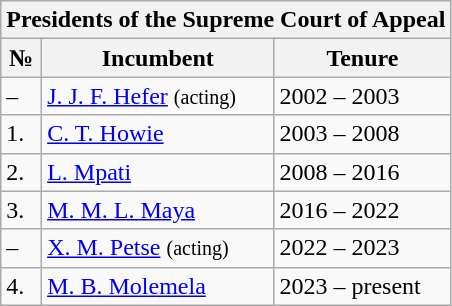<table class="wikitable">
<tr>
<th colspan="3">Presidents of the Supreme Court of Appeal</th>
</tr>
<tr>
<th>№</th>
<th>Incumbent</th>
<th>Tenure</th>
</tr>
<tr>
<td>–</td>
<td><a href='#'>J. J. F. Hefer</a> <small>(acting)</small></td>
<td>2002 – 2003</td>
</tr>
<tr>
<td>1.</td>
<td><a href='#'>C. T. Howie</a></td>
<td>2003 – 2008</td>
</tr>
<tr>
<td>2.</td>
<td><a href='#'>L. Mpati</a></td>
<td>2008 – 2016</td>
</tr>
<tr>
<td>3.</td>
<td><a href='#'>M. M. L. Maya</a></td>
<td>2016 – 2022</td>
</tr>
<tr>
<td>–</td>
<td><a href='#'>X. M. Petse</a> <small>(acting)</small></td>
<td>2022 – 2023</td>
</tr>
<tr>
<td>4.</td>
<td><a href='#'>M. B. Molemela</a></td>
<td>2023 – present</td>
</tr>
</table>
